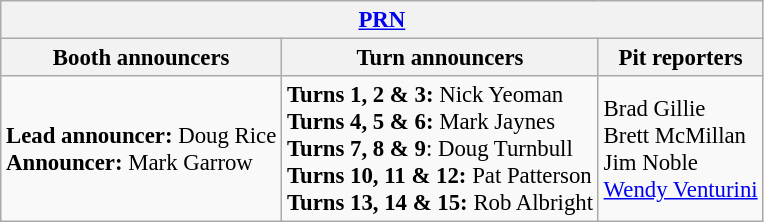<table class="wikitable" style="font-size: 95%">
<tr>
<th colspan="3"><a href='#'>PRN</a></th>
</tr>
<tr>
<th>Booth announcers</th>
<th>Turn announcers</th>
<th>Pit reporters</th>
</tr>
<tr>
<td><strong>Lead announcer:</strong> Doug Rice<br><strong>Announcer:</strong> Mark Garrow</td>
<td><strong>Turns 1, 2 & 3:</strong> Nick Yeoman<br><strong>Turns 4, 5 & 6:</strong> Mark Jaynes<br><strong>Turns 7, 8 & 9</strong>: Doug Turnbull<br><strong>Turns 10, 11 & 12:</strong> Pat Patterson<br><strong>Turns 13, 14 & 15:</strong> Rob Albright</td>
<td>Brad Gillie<br>Brett McMillan<br>Jim Noble<br><a href='#'>Wendy Venturini</a></td>
</tr>
</table>
